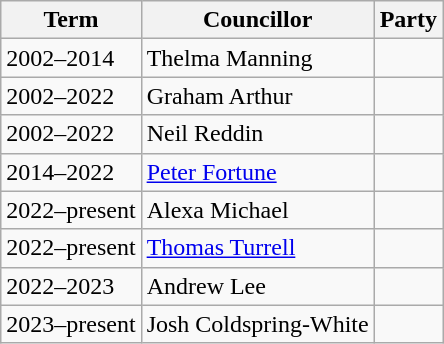<table class="wikitable">
<tr>
<th>Term</th>
<th>Councillor</th>
<th colspan=2>Party</th>
</tr>
<tr>
<td>2002–2014</td>
<td>Thelma Manning</td>
<td></td>
</tr>
<tr>
<td>2002–2022</td>
<td>Graham Arthur</td>
<td></td>
</tr>
<tr>
<td>2002–2022</td>
<td>Neil Reddin</td>
<td></td>
</tr>
<tr>
<td>2014–2022</td>
<td><a href='#'>Peter Fortune</a></td>
<td></td>
</tr>
<tr>
<td>2022–present</td>
<td>Alexa Michael</td>
<td></td>
</tr>
<tr>
<td>2022–present</td>
<td><a href='#'>Thomas Turrell</a></td>
<td></td>
</tr>
<tr>
<td>2022–2023</td>
<td>Andrew Lee</td>
<td></td>
</tr>
<tr>
<td>2023–present</td>
<td>Josh Coldspring-White</td>
<td></td>
</tr>
</table>
